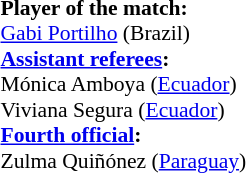<table width=100% style="font-size:90%">
<tr>
<td><br><strong>Player of the match:</strong>
<br><a href='#'>Gabi Portilho</a> (Brazil)<br><strong><a href='#'>Assistant referees</a>:</strong>
<br>Mónica Amboya (<a href='#'>Ecuador</a>)
<br>Viviana Segura (<a href='#'>Ecuador</a>)
<br><strong><a href='#'>Fourth official</a>:</strong>
<br>Zulma Quiñónez (<a href='#'>Paraguay</a>)</td>
</tr>
</table>
